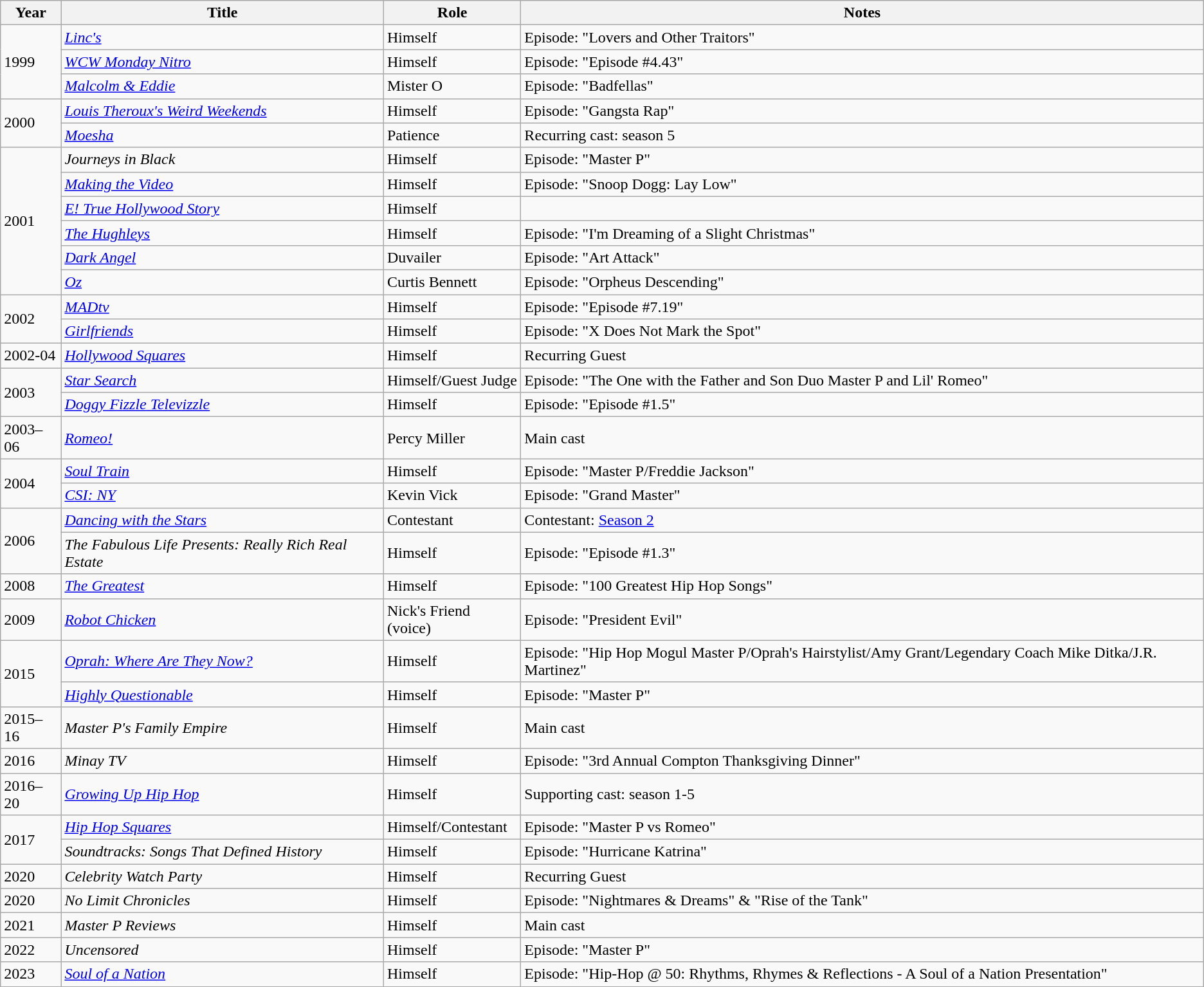<table class="wikitable">
<tr>
<th>Year</th>
<th>Title</th>
<th>Role</th>
<th>Notes</th>
</tr>
<tr>
<td rowspan="3">1999</td>
<td><em><a href='#'>Linc's</a></em></td>
<td>Himself</td>
<td>Episode: "Lovers and Other Traitors"</td>
</tr>
<tr>
<td><em><a href='#'>WCW Monday Nitro</a></em></td>
<td>Himself</td>
<td>Episode: "Episode #4.43"</td>
</tr>
<tr>
<td><em><a href='#'>Malcolm & Eddie</a></em></td>
<td>Mister O</td>
<td>Episode: "Badfellas"</td>
</tr>
<tr>
<td rowspan="2">2000</td>
<td><em><a href='#'>Louis Theroux's Weird Weekends</a></em></td>
<td>Himself</td>
<td>Episode: "Gangsta Rap"</td>
</tr>
<tr>
<td><em><a href='#'>Moesha</a></em></td>
<td>Patience</td>
<td>Recurring cast: season 5</td>
</tr>
<tr>
<td rowspan="6">2001</td>
<td><em>Journeys in Black</em></td>
<td>Himself</td>
<td>Episode: "Master P"</td>
</tr>
<tr>
<td><em><a href='#'>Making the Video</a></em></td>
<td>Himself</td>
<td>Episode: "Snoop Dogg: Lay Low"</td>
</tr>
<tr>
<td><em><a href='#'>E! True Hollywood Story</a></em></td>
<td>Himself</td>
</tr>
<tr>
<td><em><a href='#'>The Hughleys</a></em></td>
<td>Himself</td>
<td>Episode: "I'm Dreaming of a Slight Christmas"</td>
</tr>
<tr>
<td><em><a href='#'>Dark Angel</a></em></td>
<td>Duvailer</td>
<td>Episode: "Art Attack"</td>
</tr>
<tr>
<td><em><a href='#'>Oz</a></em></td>
<td>Curtis Bennett</td>
<td>Episode: "Orpheus Descending"</td>
</tr>
<tr>
<td rowspan="2">2002</td>
<td><em><a href='#'>MADtv</a></em></td>
<td>Himself</td>
<td>Episode: "Episode #7.19"</td>
</tr>
<tr>
<td><em><a href='#'>Girlfriends</a></em></td>
<td>Himself</td>
<td>Episode: "X Does Not Mark the Spot"</td>
</tr>
<tr>
<td>2002-04</td>
<td><em><a href='#'>Hollywood Squares</a></em></td>
<td>Himself</td>
<td>Recurring Guest</td>
</tr>
<tr>
<td rowspan="2">2003</td>
<td><em><a href='#'>Star Search</a></em></td>
<td>Himself/Guest Judge</td>
<td>Episode: "The One with the Father and Son Duo Master P and Lil' Romeo"</td>
</tr>
<tr>
<td><em><a href='#'>Doggy Fizzle Televizzle</a></em></td>
<td>Himself</td>
<td>Episode: "Episode #1.5"</td>
</tr>
<tr>
<td>2003–06</td>
<td><em><a href='#'>Romeo!</a></em></td>
<td>Percy Miller</td>
<td>Main cast</td>
</tr>
<tr>
<td rowspan="2">2004</td>
<td><em><a href='#'>Soul Train</a></em></td>
<td>Himself</td>
<td>Episode: "Master P/Freddie Jackson"</td>
</tr>
<tr>
<td><em><a href='#'>CSI: NY</a></em></td>
<td>Kevin Vick</td>
<td>Episode: "Grand Master"</td>
</tr>
<tr>
<td rowspan="2">2006</td>
<td><em><a href='#'>Dancing with the Stars</a></em></td>
<td>Contestant</td>
<td>Contestant: <a href='#'>Season 2</a></td>
</tr>
<tr>
<td><em>The Fabulous Life Presents: Really Rich Real Estate</em></td>
<td>Himself</td>
<td>Episode: "Episode #1.3"</td>
</tr>
<tr>
<td>2008</td>
<td><em><a href='#'>The Greatest</a></em></td>
<td>Himself</td>
<td>Episode: "100 Greatest Hip Hop Songs"</td>
</tr>
<tr>
<td>2009</td>
<td><em><a href='#'>Robot Chicken</a></em></td>
<td>Nick's Friend (voice)</td>
<td>Episode: "President Evil"</td>
</tr>
<tr>
<td rowspan="2">2015</td>
<td><em><a href='#'>Oprah: Where Are They Now?</a></em></td>
<td>Himself</td>
<td>Episode: "Hip Hop Mogul Master P/Oprah's Hairstylist/Amy Grant/Legendary Coach Mike Ditka/J.R. Martinez"</td>
</tr>
<tr>
<td><em><a href='#'>Highly Questionable</a></em></td>
<td>Himself</td>
<td>Episode: "Master P"</td>
</tr>
<tr>
<td>2015–16</td>
<td><em>Master P's Family Empire</em></td>
<td>Himself</td>
<td>Main cast</td>
</tr>
<tr>
<td>2016</td>
<td><em>Minay TV</em></td>
<td>Himself</td>
<td>Episode: "3rd Annual Compton Thanksgiving Dinner"</td>
</tr>
<tr>
<td>2016–20</td>
<td><em><a href='#'>Growing Up Hip Hop</a></em></td>
<td>Himself</td>
<td>Supporting cast: season 1-5</td>
</tr>
<tr>
<td rowspan="2">2017</td>
<td><em><a href='#'>Hip Hop Squares</a></em></td>
<td>Himself/Contestant</td>
<td>Episode: "Master P vs Romeo"</td>
</tr>
<tr>
<td><em>Soundtracks: Songs That Defined History</em></td>
<td>Himself</td>
<td>Episode: "Hurricane Katrina"</td>
</tr>
<tr>
<td>2020</td>
<td><em>Celebrity Watch Party</em></td>
<td>Himself</td>
<td>Recurring Guest</td>
</tr>
<tr>
<td>2020</td>
<td><em>No Limit Chronicles</em></td>
<td>Himself</td>
<td>Episode: "Nightmares & Dreams" & "Rise of the Tank"</td>
</tr>
<tr>
<td>2021</td>
<td><em>Master P Reviews</em></td>
<td>Himself</td>
<td>Main cast</td>
</tr>
<tr>
<td>2022</td>
<td><em>Uncensored</em></td>
<td>Himself</td>
<td>Episode: "Master P"</td>
</tr>
<tr>
<td>2023</td>
<td><em><a href='#'>Soul of a Nation</a></em></td>
<td>Himself</td>
<td>Episode: "Hip-Hop @ 50: Rhythms, Rhymes & Reflections - A Soul of a Nation Presentation"</td>
</tr>
</table>
